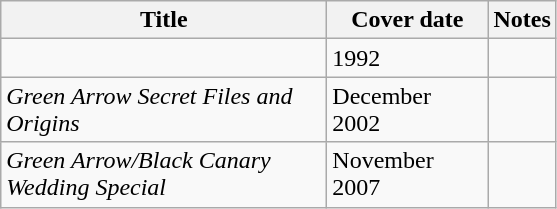<table class="wikitable collapsible collapsed sortable">
<tr>
<th style="vertical-align:bottom; width:210px;">Title</th>
<th style="vertical-align:bottom; width:100px;">Cover date</th>
<th style="vertical-align:bottom;" class="unsortable">Notes</th>
</tr>
<tr>
<td><em></em></td>
<td>1992</td>
<td> </td>
</tr>
<tr style="vertical-align:top;">
<td><em>Green Arrow Secret Files and Origins</em></td>
<td>December 2002</td>
<td></td>
</tr>
<tr style="vertical-align:top;">
<td><em>Green Arrow/Black Canary Wedding Special</em></td>
<td>November 2007</td>
<td></td>
</tr>
</table>
